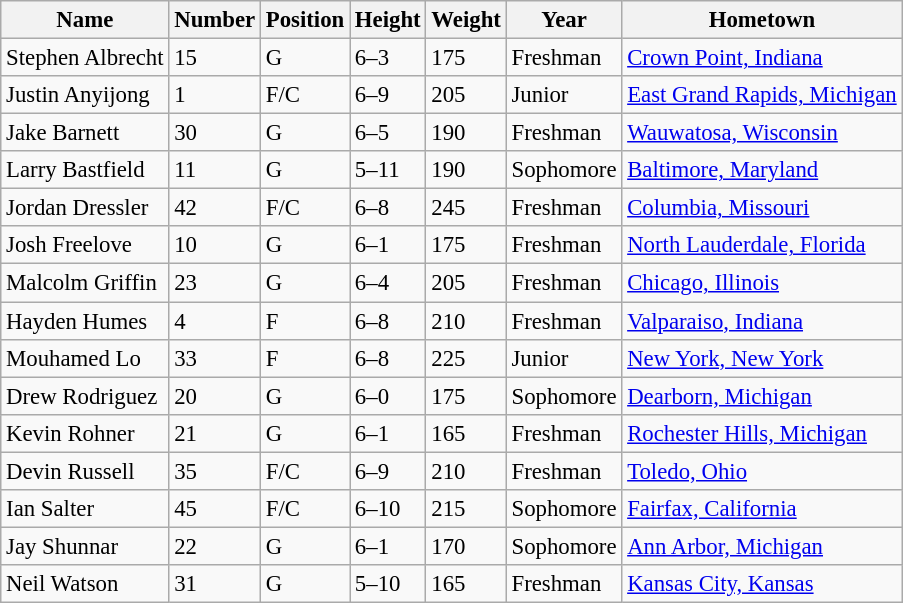<table class="wikitable" style="font-size: 95%;">
<tr>
<th>Name</th>
<th>Number</th>
<th>Position</th>
<th>Height</th>
<th>Weight</th>
<th>Year</th>
<th>Hometown</th>
</tr>
<tr>
<td>Stephen Albrecht</td>
<td>15</td>
<td>G</td>
<td>6–3</td>
<td>175</td>
<td> Freshman</td>
<td><a href='#'>Crown Point, Indiana</a></td>
</tr>
<tr>
<td>Justin Anyijong</td>
<td>1</td>
<td>F/C</td>
<td>6–9</td>
<td>205</td>
<td>Junior</td>
<td><a href='#'>East Grand Rapids, Michigan</a></td>
</tr>
<tr>
<td>Jake Barnett</td>
<td>30</td>
<td>G</td>
<td>6–5</td>
<td>190</td>
<td>Freshman</td>
<td><a href='#'>Wauwatosa, Wisconsin</a></td>
</tr>
<tr>
<td>Larry Bastfield</td>
<td>11</td>
<td>G</td>
<td>5–11</td>
<td>190</td>
<td>Sophomore</td>
<td><a href='#'>Baltimore, Maryland</a></td>
</tr>
<tr>
<td>Jordan Dressler</td>
<td>42</td>
<td>F/C</td>
<td>6–8</td>
<td>245</td>
<td>Freshman</td>
<td><a href='#'>Columbia, Missouri</a></td>
</tr>
<tr>
<td>Josh Freelove</td>
<td>10</td>
<td>G</td>
<td>6–1</td>
<td>175</td>
<td>Freshman</td>
<td><a href='#'>North Lauderdale, Florida</a></td>
</tr>
<tr>
<td>Malcolm Griffin</td>
<td>23</td>
<td>G</td>
<td>6–4</td>
<td>205</td>
<td>Freshman</td>
<td><a href='#'>Chicago, Illinois</a></td>
</tr>
<tr>
<td>Hayden Humes</td>
<td>4</td>
<td>F</td>
<td>6–8</td>
<td>210</td>
<td>Freshman</td>
<td><a href='#'>Valparaiso, Indiana</a></td>
</tr>
<tr>
<td>Mouhamed Lo</td>
<td>33</td>
<td>F</td>
<td>6–8</td>
<td>225</td>
<td>Junior</td>
<td><a href='#'>New York, New York</a></td>
</tr>
<tr>
<td>Drew Rodriguez</td>
<td>20</td>
<td>G</td>
<td>6–0</td>
<td>175</td>
<td>Sophomore</td>
<td><a href='#'>Dearborn, Michigan</a></td>
</tr>
<tr>
<td>Kevin Rohner</td>
<td>21</td>
<td>G</td>
<td>6–1</td>
<td>165</td>
<td>Freshman</td>
<td><a href='#'>Rochester Hills, Michigan</a></td>
</tr>
<tr>
<td>Devin Russell</td>
<td>35</td>
<td>F/C</td>
<td>6–9</td>
<td>210</td>
<td>Freshman</td>
<td><a href='#'>Toledo, Ohio</a></td>
</tr>
<tr>
<td>Ian Salter</td>
<td>45</td>
<td>F/C</td>
<td>6–10</td>
<td>215</td>
<td>Sophomore</td>
<td><a href='#'>Fairfax, California</a></td>
</tr>
<tr>
<td>Jay Shunnar</td>
<td>22</td>
<td>G</td>
<td>6–1</td>
<td>170</td>
<td>Sophomore</td>
<td><a href='#'>Ann Arbor, Michigan</a></td>
</tr>
<tr>
<td>Neil Watson</td>
<td>31</td>
<td>G</td>
<td>5–10</td>
<td>165</td>
<td>Freshman</td>
<td><a href='#'>Kansas City, Kansas</a></td>
</tr>
</table>
